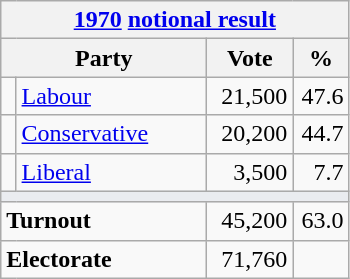<table class="wikitable">
<tr>
<th colspan="4"><a href='#'>1970</a> <a href='#'>notional result</a></th>
</tr>
<tr>
<th bgcolor="#DDDDFF" width="130px" colspan="2">Party</th>
<th bgcolor="#DDDDFF" width="50px">Vote</th>
<th bgcolor="#DDDDFF" width="30px">%</th>
</tr>
<tr>
<td></td>
<td><a href='#'>Labour</a></td>
<td align=right>21,500</td>
<td align=right>47.6</td>
</tr>
<tr>
<td></td>
<td><a href='#'>Conservative</a></td>
<td align=right>20,200</td>
<td align=right>44.7</td>
</tr>
<tr>
<td></td>
<td><a href='#'>Liberal</a></td>
<td align=right>3,500</td>
<td align=right>7.7</td>
</tr>
<tr>
<td colspan="4" bgcolor="#EAECF0"></td>
</tr>
<tr>
<td colspan="2"><strong>Turnout</strong></td>
<td align=right>45,200</td>
<td align=right>63.0</td>
</tr>
<tr>
<td colspan="2"><strong>Electorate</strong></td>
<td align=right>71,760</td>
</tr>
</table>
